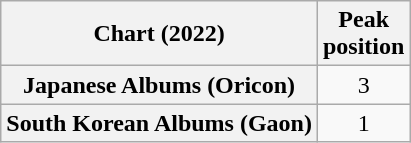<table class="wikitable sortable plainrowheaders" style="text-align:center">
<tr>
<th scope="col">Chart (2022)</th>
<th scope="col">Peak<br>position</th>
</tr>
<tr>
<th scope="row">Japanese Albums (Oricon)</th>
<td>3</td>
</tr>
<tr>
<th scope="row">South Korean Albums (Gaon)</th>
<td>1</td>
</tr>
</table>
